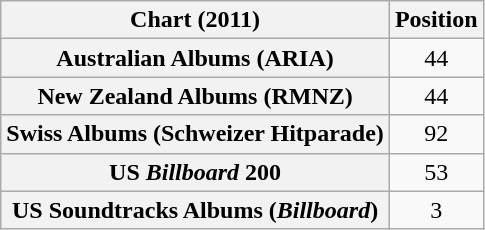<table class="wikitable sortable plainrowheaders">
<tr>
<th>Chart (2011)</th>
<th>Position</th>
</tr>
<tr>
<th scope="row">Australian Albums (ARIA)</th>
<td style="text-align:center;">44</td>
</tr>
<tr>
<th scope="row">New Zealand Albums (RMNZ)</th>
<td align="center">44</td>
</tr>
<tr>
<th scope="row">Swiss Albums (Schweizer Hitparade)</th>
<td align="center">92</td>
</tr>
<tr>
<th scope="row">US <em>Billboard</em> 200</th>
<td style="text-align:center;">53</td>
</tr>
<tr>
<th scope="row">US Soundtracks Albums (<em>Billboard</em>)</th>
<td style="text-align:center;">3</td>
</tr>
</table>
